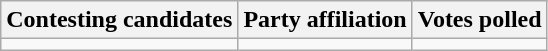<table class="wikitable sortable">
<tr>
<th>Contesting candidates</th>
<th>Party affiliation</th>
<th>Votes polled</th>
</tr>
<tr>
<td></td>
<td></td>
<td></td>
</tr>
</table>
